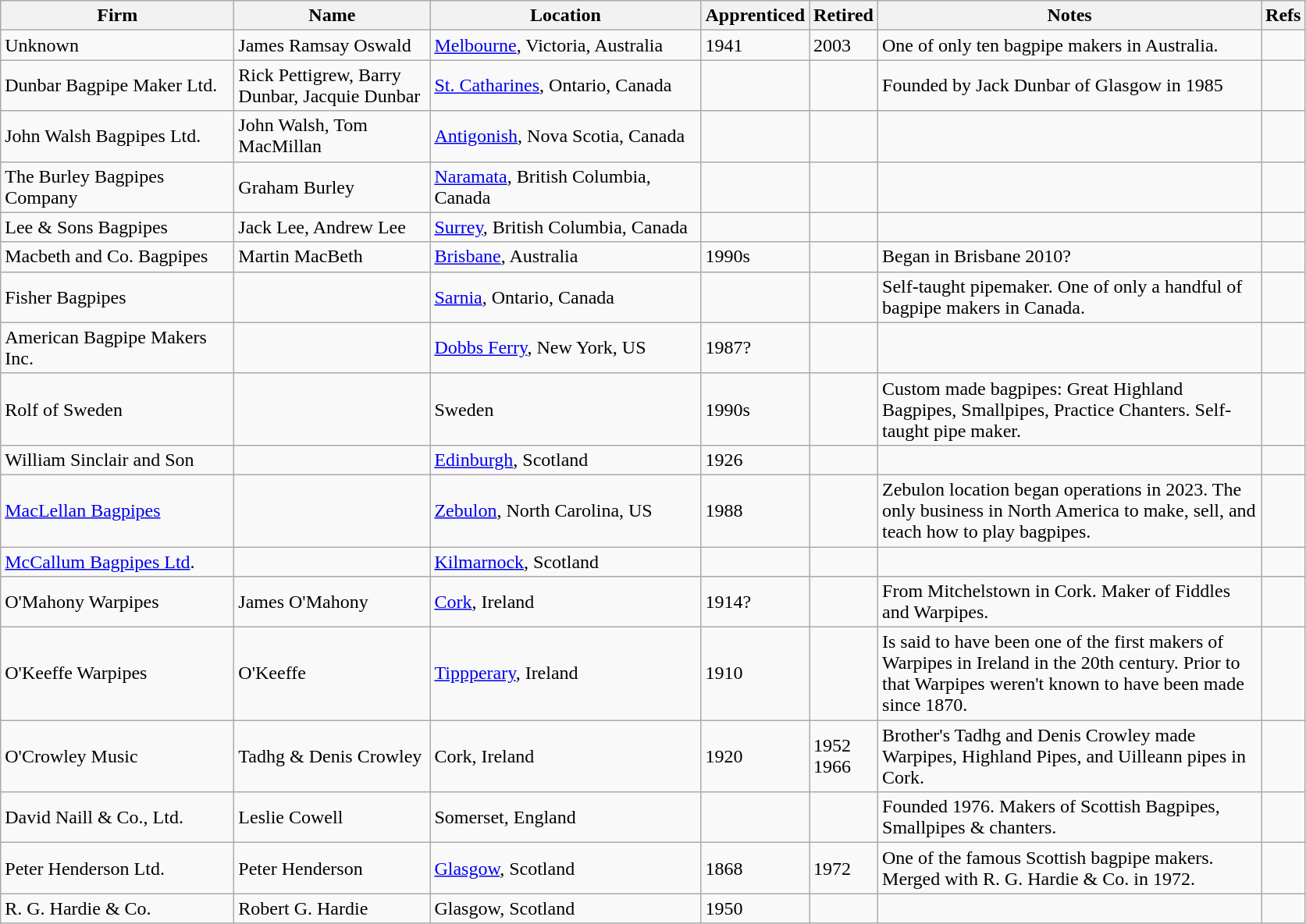<table class="sortable wikitable sort-under">
<tr>
<th style="width:12em;">Firm</th>
<th style="width:10em;">Name</th>
<th style="width:14em;">Location</th>
<th style="width:1.5em;">Apprenticed</th>
<th style="width:1.5em;">Retired</th>
<th style="width:20em;" class=unsortable>Notes</th>
<th style="width: 1em;" class=unsortable>Refs</th>
</tr>
<tr>
<td>Unknown</td>
<td data-sort-value=Oswald>James Ramsay Oswald</td>
<td><a href='#'>Melbourne</a>, Victoria, Australia</td>
<td>1941</td>
<td>2003</td>
<td>One of only ten bagpipe makers in Australia.</td>
<td></td>
</tr>
<tr>
<td>Dunbar Bagpipe Maker Ltd.</td>
<td>Rick Pettigrew, Barry Dunbar, Jacquie Dunbar</td>
<td><a href='#'>St. Catharines</a>, Ontario, Canada</td>
<td></td>
<td></td>
<td>Founded by Jack Dunbar of Glasgow in 1985</td>
<td></td>
</tr>
<tr>
<td>John Walsh Bagpipes Ltd.</td>
<td>John Walsh, Tom MacMillan</td>
<td><a href='#'>Antigonish</a>, Nova Scotia, Canada</td>
<td></td>
<td></td>
<td></td>
<td></td>
</tr>
<tr>
<td>The Burley Bagpipes Company</td>
<td>Graham Burley</td>
<td><a href='#'>Naramata</a>, British Columbia, Canada</td>
<td></td>
<td></td>
<td></td>
<td></td>
</tr>
<tr>
<td>Lee & Sons Bagpipes</td>
<td>Jack Lee, Andrew Lee</td>
<td><a href='#'>Surrey</a>, British Columbia, Canada</td>
<td></td>
<td></td>
<td></td>
<td></td>
</tr>
<tr>
<td>Macbeth and Co. Bagpipes</td>
<td>Martin MacBeth</td>
<td><a href='#'>Brisbane</a>, Australia</td>
<td>1990s</td>
<td></td>
<td>Began in Brisbane 2010?</td>
<td></td>
</tr>
<tr>
<td>Fisher Bagpipes</td>
<td></td>
<td><a href='#'>Sarnia</a>, Ontario, Canada</td>
<td></td>
<td></td>
<td>Self-taught pipemaker. One of only a handful of bagpipe makers in Canada.</td>
<td></td>
</tr>
<tr>
<td>American Bagpipe Makers Inc.</td>
<td></td>
<td><a href='#'>Dobbs Ferry</a>, New York, US</td>
<td>1987?</td>
<td></td>
<td></td>
<td></td>
</tr>
<tr>
<td>Rolf of Sweden</td>
<td></td>
<td>Sweden</td>
<td>1990s</td>
<td></td>
<td>Custom made bagpipes: Great Highland Bagpipes, Smallpipes, Practice Chanters. Self-taught pipe maker.</td>
<td></td>
</tr>
<tr>
<td>William Sinclair and Son</td>
<td></td>
<td><a href='#'>Edinburgh</a>, Scotland</td>
<td>1926</td>
<td></td>
<td></td>
<td></td>
</tr>
<tr>
<td><a href='#'>MacLellan Bagpipes</a></td>
<td></td>
<td><a href='#'>Zebulon</a>, North Carolina, US</td>
<td>1988</td>
<td></td>
<td>Zebulon location began operations in 2023. The only business in North America to make, sell, and teach how to play bagpipes.</td>
<td></td>
</tr>
<tr>
<td><a href='#'>McCallum Bagpipes Ltd</a>.</td>
<td></td>
<td><a href='#'>Kilmarnock</a>, Scotland</td>
<td></td>
<td></td>
<td></td>
<td></td>
</tr>
<tr>
<td>O'Mahony Warpipes</td>
<td>James O'Mahony</td>
<td><a href='#'>Cork</a>, Ireland</td>
<td>1914?</td>
<td></td>
<td>From Mitchelstown in Cork. Maker of Fiddles and Warpipes.</td>
<td></td>
</tr>
<tr>
<td>O'Keeffe Warpipes</td>
<td>O'Keeffe</td>
<td><a href='#'>Tippperary</a>, Ireland</td>
<td>1910</td>
<td></td>
<td>Is said to have been one of the first makers of Warpipes in Ireland in the 20th century. Prior to that Warpipes weren't known to have been made since 1870.</td>
<td></td>
</tr>
<tr>
<td>O'Crowley Music</td>
<td>Tadhg & Denis Crowley</td>
<td>Cork, Ireland</td>
<td>1920</td>
<td>1952<br>1966</td>
<td>Brother's Tadhg and Denis Crowley made Warpipes, Highland Pipes, and Uilleann pipes in Cork.</td>
<td></td>
</tr>
<tr>
<td>David Naill & Co., Ltd.</td>
<td>Leslie Cowell</td>
<td>Somerset, England</td>
<td></td>
<td></td>
<td>Founded 1976. Makers of Scottish Bagpipes, Smallpipes & chanters.</td>
<td></td>
</tr>
<tr>
<td>Peter Henderson Ltd.</td>
<td>Peter Henderson</td>
<td><a href='#'>Glasgow</a>, Scotland</td>
<td>1868</td>
<td>1972</td>
<td>One of the famous Scottish bagpipe makers. Merged with R. G. Hardie & Co. in 1972.</td>
<td></td>
</tr>
<tr>
<td>R. G. Hardie & Co.</td>
<td>Robert G. Hardie</td>
<td>Glasgow, Scotland</td>
<td>1950</td>
<td></td>
<td></td>
<td></td>
</tr>
</table>
